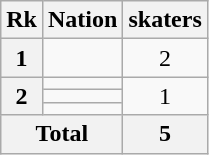<table class="wikitable sortable" style="text-align: center;">
<tr>
<th>Rk</th>
<th>Nation</th>
<th>skaters</th>
</tr>
<tr>
<th>1</th>
<td></td>
<td>2</td>
</tr>
<tr>
<th rowspan="3">2</th>
<td></td>
<td rowspan="3">1</td>
</tr>
<tr>
<td></td>
</tr>
<tr>
<td></td>
</tr>
<tr class="sortbottom">
<th colspan="2">Total</th>
<th>5</th>
</tr>
</table>
